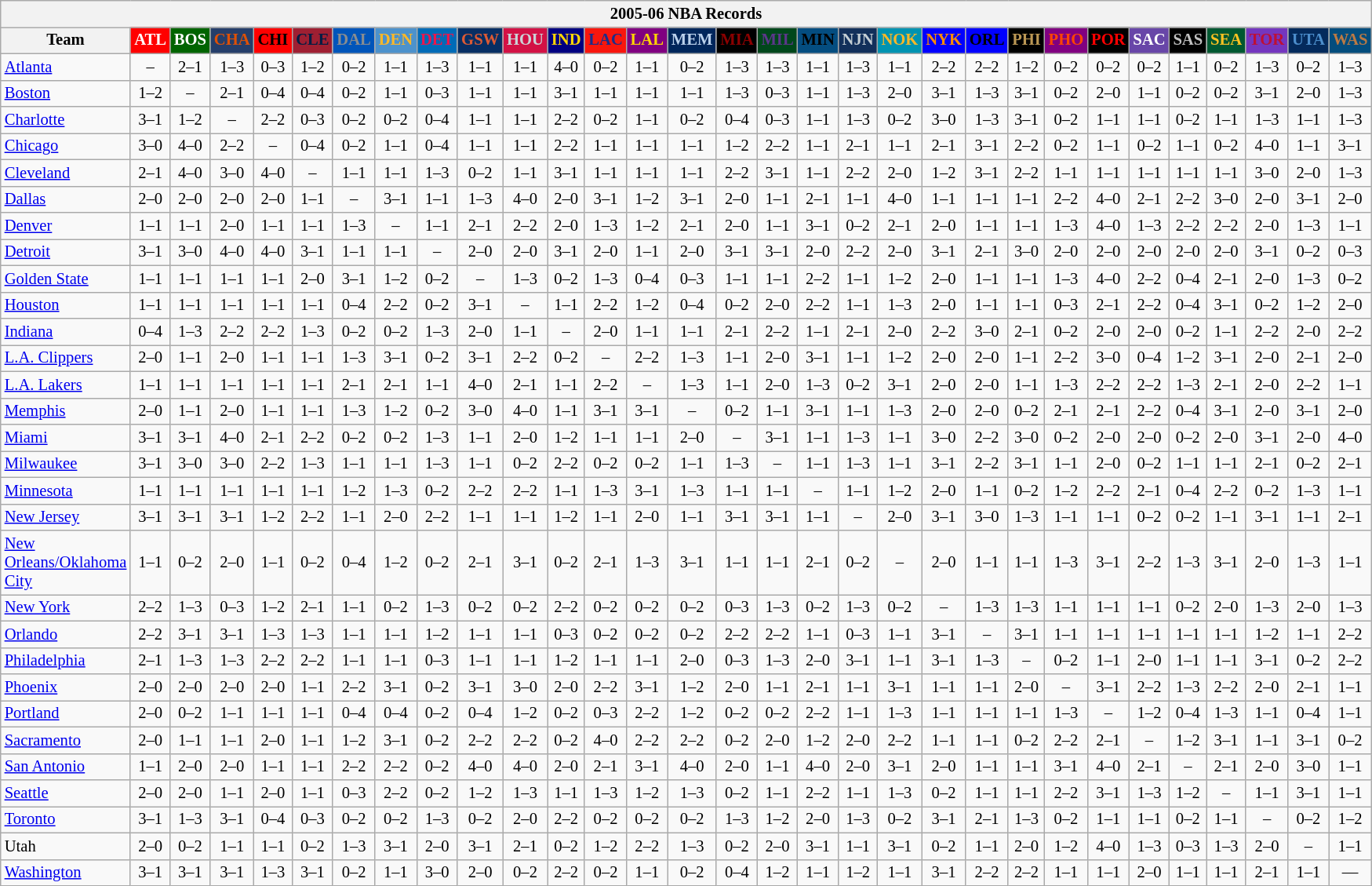<table class="wikitable" style="font-size:86%; text-align:center;">
<tr>
<th colspan=31>2005-06 NBA Records</th>
</tr>
<tr>
<th width=100>Team</th>
<th style="background:#FF0000;color:#FFFFFF;width=35">ATL</th>
<th style="background:#006400;color:#FFFFFF;width=35">BOS</th>
<th style="background:#253E6A;color:#DF5106;width=35">CHA</th>
<th style="background:#FF0000;color:#000000;width=35">CHI</th>
<th style="background:#9F1F32;color:#001D43;width=35">CLE</th>
<th style="background:#0055BA;color:#898D8F;width=35">DAL</th>
<th style="background:#4C92CC;color:#FDB827;width=35">DEN</th>
<th style="background:#006BB7;color:#ED164B;width=35">DET</th>
<th style="background:#072E63;color:#DC5A34;width=35">GSW</th>
<th style="background:#D31145;color:#CBD4D8;width=35">HOU</th>
<th style="background:#000080;color:#FFD700;width=35">IND</th>
<th style="background:#F9160D;color:#1A2E8B;width=35">LAC</th>
<th style="background:#800080;color:#FFD700;width=35">LAL</th>
<th style="background:#00265B;color:#BAD1EB;width=35">MEM</th>
<th style="background:#000000;color:#8B0000;width=35">MIA</th>
<th style="background:#00471B;color:#5C378A;width=35">MIL</th>
<th style="background:#044D80;color:#000000;width=35">MIN</th>
<th style="background:#12305B;color:#C4CED4;width=35">NJN</th>
<th style="background:#0093B1;color:#FDB827;width=35">NOK</th>
<th style="background:#0000FF;color:#FF8C00;width=35">NYK</th>
<th style="background:#0000FF;color:#000000;width=35">ORL</th>
<th style="background:#000000;color:#BB9754;width=35">PHI</th>
<th style="background:#800080;color:#FF4500;width=35">PHO</th>
<th style="background:#000000;color:#FF0000;width=35">POR</th>
<th style="background:#6846A8;color:#FFFFFF;width=35">SAC</th>
<th style="background:#000000;color:#C0C0C0;width=35">SAS</th>
<th style="background:#005831;color:#FFC322;width=35">SEA</th>
<th style="background:#7436BF;color:#BE0F34;width=35">TOR</th>
<th style="background:#042A5C;color:#4C8ECC;width=35">UTA</th>
<th style="background:#044D7D;color:#BC7A44;width=35">WAS</th>
</tr>
<tr>
<td style="text-align:left;"><a href='#'>Atlanta</a></td>
<td>–</td>
<td>2–1</td>
<td>1–3</td>
<td>0–3</td>
<td>1–2</td>
<td>0–2</td>
<td>1–1</td>
<td>1–3</td>
<td>1–1</td>
<td>1–1</td>
<td>4–0</td>
<td>0–2</td>
<td>1–1</td>
<td>0–2</td>
<td>1–3</td>
<td>1–3</td>
<td>1–1</td>
<td>1–3</td>
<td>1–1</td>
<td>2–2</td>
<td>2–2</td>
<td>1–2</td>
<td>0–2</td>
<td>0–2</td>
<td>0–2</td>
<td>1–1</td>
<td>0–2</td>
<td>1–3</td>
<td>0–2</td>
<td>1–3</td>
</tr>
<tr>
<td style="text-align:left;"><a href='#'>Boston</a></td>
<td>1–2</td>
<td>–</td>
<td>2–1</td>
<td>0–4</td>
<td>0–4</td>
<td>0–2</td>
<td>1–1</td>
<td>0–3</td>
<td>1–1</td>
<td>1–1</td>
<td>3–1</td>
<td>1–1</td>
<td>1–1</td>
<td>1–1</td>
<td>1–3</td>
<td>0–3</td>
<td>1–1</td>
<td>1–3</td>
<td>2–0</td>
<td>3–1</td>
<td>1–3</td>
<td>3–1</td>
<td>0–2</td>
<td>2–0</td>
<td>1–1</td>
<td>0–2</td>
<td>0–2</td>
<td>3–1</td>
<td>2–0</td>
<td>1–3</td>
</tr>
<tr>
<td style="text-align:left;"><a href='#'>Charlotte</a></td>
<td>3–1</td>
<td>1–2</td>
<td>–</td>
<td>2–2</td>
<td>0–3</td>
<td>0–2</td>
<td>0–2</td>
<td>0–4</td>
<td>1–1</td>
<td>1–1</td>
<td>2–2</td>
<td>0–2</td>
<td>1–1</td>
<td>0–2</td>
<td>0–4</td>
<td>0–3</td>
<td>1–1</td>
<td>1–3</td>
<td>0–2</td>
<td>3–0</td>
<td>1–3</td>
<td>3–1</td>
<td>0–2</td>
<td>1–1</td>
<td>1–1</td>
<td>0–2</td>
<td>1–1</td>
<td>1–3</td>
<td>1–1</td>
<td>1–3</td>
</tr>
<tr>
<td style="text-align:left;"><a href='#'>Chicago</a></td>
<td>3–0</td>
<td>4–0</td>
<td>2–2</td>
<td>–</td>
<td>0–4</td>
<td>0–2</td>
<td>1–1</td>
<td>0–4</td>
<td>1–1</td>
<td>1–1</td>
<td>2–2</td>
<td>1–1</td>
<td>1–1</td>
<td>1–1</td>
<td>1–2</td>
<td>2–2</td>
<td>1–1</td>
<td>2–1</td>
<td>1–1</td>
<td>2–1</td>
<td>3–1</td>
<td>2–2</td>
<td>0–2</td>
<td>1–1</td>
<td>0–2</td>
<td>1–1</td>
<td>0–2</td>
<td>4–0</td>
<td>1–1</td>
<td>3–1</td>
</tr>
<tr>
<td style="text-align:left;"><a href='#'>Cleveland</a></td>
<td>2–1</td>
<td>4–0</td>
<td>3–0</td>
<td>4–0</td>
<td>–</td>
<td>1–1</td>
<td>1–1</td>
<td>1–3</td>
<td>0–2</td>
<td>1–1</td>
<td>3–1</td>
<td>1–1</td>
<td>1–1</td>
<td>1–1</td>
<td>2–2</td>
<td>3–1</td>
<td>1–1</td>
<td>2–2</td>
<td>2–0</td>
<td>1–2</td>
<td>3–1</td>
<td>2–2</td>
<td>1–1</td>
<td>1–1</td>
<td>1–1</td>
<td>1–1</td>
<td>1–1</td>
<td>3–0</td>
<td>2–0</td>
<td>1–3</td>
</tr>
<tr>
<td style="text-align:left;"><a href='#'>Dallas</a></td>
<td>2–0</td>
<td>2–0</td>
<td>2–0</td>
<td>2–0</td>
<td>1–1</td>
<td>–</td>
<td>3–1</td>
<td>1–1</td>
<td>1–3</td>
<td>4–0</td>
<td>2–0</td>
<td>3–1</td>
<td>1–2</td>
<td>3–1</td>
<td>2–0</td>
<td>1–1</td>
<td>2–1</td>
<td>1–1</td>
<td>4–0</td>
<td>1–1</td>
<td>1–1</td>
<td>1–1</td>
<td>2–2</td>
<td>4–0</td>
<td>2–1</td>
<td>2–2</td>
<td>3–0</td>
<td>2–0</td>
<td>3–1</td>
<td>2–0</td>
</tr>
<tr>
<td style="text-align:left;"><a href='#'>Denver</a></td>
<td>1–1</td>
<td>1–1</td>
<td>2–0</td>
<td>1–1</td>
<td>1–1</td>
<td>1–3</td>
<td>–</td>
<td>1–1</td>
<td>2–1</td>
<td>2–2</td>
<td>2–0</td>
<td>1–3</td>
<td>1–2</td>
<td>2–1</td>
<td>2–0</td>
<td>1–1</td>
<td>3–1</td>
<td>0–2</td>
<td>2–1</td>
<td>2–0</td>
<td>1–1</td>
<td>1–1</td>
<td>1–3</td>
<td>4–0</td>
<td>1–3</td>
<td>2–2</td>
<td>2–2</td>
<td>2–0</td>
<td>1–3</td>
<td>1–1</td>
</tr>
<tr>
<td style="text-align:left;"><a href='#'>Detroit</a></td>
<td>3–1</td>
<td>3–0</td>
<td>4–0</td>
<td>4–0</td>
<td>3–1</td>
<td>1–1</td>
<td>1–1</td>
<td>–</td>
<td>2–0</td>
<td>2–0</td>
<td>3–1</td>
<td>2–0</td>
<td>1–1</td>
<td>2–0</td>
<td>3–1</td>
<td>3–1</td>
<td>2–0</td>
<td>2–2</td>
<td>2–0</td>
<td>3–1</td>
<td>2–1</td>
<td>3–0</td>
<td>2–0</td>
<td>2–0</td>
<td>2–0</td>
<td>2–0</td>
<td>2–0</td>
<td>3–1</td>
<td>0–2</td>
<td>0–3</td>
</tr>
<tr>
<td style="text-align:left;"><a href='#'>Golden State</a></td>
<td>1–1</td>
<td>1–1</td>
<td>1–1</td>
<td>1–1</td>
<td>2–0</td>
<td>3–1</td>
<td>1–2</td>
<td>0–2</td>
<td>–</td>
<td>1–3</td>
<td>0–2</td>
<td>1–3</td>
<td>0–4</td>
<td>0–3</td>
<td>1–1</td>
<td>1–1</td>
<td>2–2</td>
<td>1–1</td>
<td>1–2</td>
<td>2–0</td>
<td>1–1</td>
<td>1–1</td>
<td>1–3</td>
<td>4–0</td>
<td>2–2</td>
<td>0–4</td>
<td>2–1</td>
<td>2–0</td>
<td>1–3</td>
<td>0–2</td>
</tr>
<tr>
<td style="text-align:left;"><a href='#'>Houston</a></td>
<td>1–1</td>
<td>1–1</td>
<td>1–1</td>
<td>1–1</td>
<td>1–1</td>
<td>0–4</td>
<td>2–2</td>
<td>0–2</td>
<td>3–1</td>
<td>–</td>
<td>1–1</td>
<td>2–2</td>
<td>1–2</td>
<td>0–4</td>
<td>0–2</td>
<td>2–0</td>
<td>2–2</td>
<td>1–1</td>
<td>1–3</td>
<td>2–0</td>
<td>1–1</td>
<td>1–1</td>
<td>0–3</td>
<td>2–1</td>
<td>2–2</td>
<td>0–4</td>
<td>3–1</td>
<td>0–2</td>
<td>1–2</td>
<td>2–0</td>
</tr>
<tr>
<td style="text-align:left;"><a href='#'>Indiana</a></td>
<td>0–4</td>
<td>1–3</td>
<td>2–2</td>
<td>2–2</td>
<td>1–3</td>
<td>0–2</td>
<td>0–2</td>
<td>1–3</td>
<td>2–0</td>
<td>1–1</td>
<td>–</td>
<td>2–0</td>
<td>1–1</td>
<td>1–1</td>
<td>2–1</td>
<td>2–2</td>
<td>1–1</td>
<td>2–1</td>
<td>2–0</td>
<td>2–2</td>
<td>3–0</td>
<td>2–1</td>
<td>0–2</td>
<td>2–0</td>
<td>2–0</td>
<td>0–2</td>
<td>1–1</td>
<td>2–2</td>
<td>2–0</td>
<td>2–2</td>
</tr>
<tr>
<td style="text-align:left;"><a href='#'>L.A. Clippers</a></td>
<td>2–0</td>
<td>1–1</td>
<td>2–0</td>
<td>1–1</td>
<td>1–1</td>
<td>1–3</td>
<td>3–1</td>
<td>0–2</td>
<td>3–1</td>
<td>2–2</td>
<td>0–2</td>
<td>–</td>
<td>2–2</td>
<td>1–3</td>
<td>1–1</td>
<td>2–0</td>
<td>3–1</td>
<td>1–1</td>
<td>1–2</td>
<td>2–0</td>
<td>2–0</td>
<td>1–1</td>
<td>2–2</td>
<td>3–0</td>
<td>0–4</td>
<td>1–2</td>
<td>3–1</td>
<td>2–0</td>
<td>2–1</td>
<td>2–0</td>
</tr>
<tr>
<td style="text-align:left;"><a href='#'>L.A. Lakers</a></td>
<td>1–1</td>
<td>1–1</td>
<td>1–1</td>
<td>1–1</td>
<td>1–1</td>
<td>2–1</td>
<td>2–1</td>
<td>1–1</td>
<td>4–0</td>
<td>2–1</td>
<td>1–1</td>
<td>2–2</td>
<td>–</td>
<td>1–3</td>
<td>1–1</td>
<td>2–0</td>
<td>1–3</td>
<td>0–2</td>
<td>3–1</td>
<td>2–0</td>
<td>2–0</td>
<td>1–1</td>
<td>1–3</td>
<td>2–2</td>
<td>2–2</td>
<td>1–3</td>
<td>2–1</td>
<td>2–0</td>
<td>2–2</td>
<td>1–1</td>
</tr>
<tr>
<td style="text-align:left;"><a href='#'>Memphis</a></td>
<td>2–0</td>
<td>1–1</td>
<td>2–0</td>
<td>1–1</td>
<td>1–1</td>
<td>1–3</td>
<td>1–2</td>
<td>0–2</td>
<td>3–0</td>
<td>4–0</td>
<td>1–1</td>
<td>3–1</td>
<td>3–1</td>
<td>–</td>
<td>0–2</td>
<td>1–1</td>
<td>3–1</td>
<td>1–1</td>
<td>1–3</td>
<td>2–0</td>
<td>2–0</td>
<td>0–2</td>
<td>2–1</td>
<td>2–1</td>
<td>2–2</td>
<td>0–4</td>
<td>3–1</td>
<td>2–0</td>
<td>3–1</td>
<td>2–0</td>
</tr>
<tr>
<td style="text-align:left;"><a href='#'>Miami</a></td>
<td>3–1</td>
<td>3–1</td>
<td>4–0</td>
<td>2–1</td>
<td>2–2</td>
<td>0–2</td>
<td>0–2</td>
<td>1–3</td>
<td>1–1</td>
<td>2–0</td>
<td>1–2</td>
<td>1–1</td>
<td>1–1</td>
<td>2–0</td>
<td>–</td>
<td>3–1</td>
<td>1–1</td>
<td>1–3</td>
<td>1–1</td>
<td>3–0</td>
<td>2–2</td>
<td>3–0</td>
<td>0–2</td>
<td>2–0</td>
<td>2–0</td>
<td>0–2</td>
<td>2–0</td>
<td>3–1</td>
<td>2–0</td>
<td>4–0</td>
</tr>
<tr>
<td style="text-align:left;"><a href='#'>Milwaukee</a></td>
<td>3–1</td>
<td>3–0</td>
<td>3–0</td>
<td>2–2</td>
<td>1–3</td>
<td>1–1</td>
<td>1–1</td>
<td>1–3</td>
<td>1–1</td>
<td>0–2</td>
<td>2–2</td>
<td>0–2</td>
<td>0–2</td>
<td>1–1</td>
<td>1–3</td>
<td>–</td>
<td>1–1</td>
<td>1–3</td>
<td>1–1</td>
<td>3–1</td>
<td>2–2</td>
<td>3–1</td>
<td>1–1</td>
<td>2–0</td>
<td>0–2</td>
<td>1–1</td>
<td>1–1</td>
<td>2–1</td>
<td>0–2</td>
<td>2–1</td>
</tr>
<tr>
<td style="text-align:left;"><a href='#'>Minnesota</a></td>
<td>1–1</td>
<td>1–1</td>
<td>1–1</td>
<td>1–1</td>
<td>1–1</td>
<td>1–2</td>
<td>1–3</td>
<td>0–2</td>
<td>2–2</td>
<td>2–2</td>
<td>1–1</td>
<td>1–3</td>
<td>3–1</td>
<td>1–3</td>
<td>1–1</td>
<td>1–1</td>
<td>–</td>
<td>1–1</td>
<td>1–2</td>
<td>2–0</td>
<td>1–1</td>
<td>0–2</td>
<td>1–2</td>
<td>2–2</td>
<td>2–1</td>
<td>0–4</td>
<td>2–2</td>
<td>0–2</td>
<td>1–3</td>
<td>1–1</td>
</tr>
<tr>
<td style="text-align:left;"><a href='#'>New Jersey</a></td>
<td>3–1</td>
<td>3–1</td>
<td>3–1</td>
<td>1–2</td>
<td>2–2</td>
<td>1–1</td>
<td>2–0</td>
<td>2–2</td>
<td>1–1</td>
<td>1–1</td>
<td>1–2</td>
<td>1–1</td>
<td>2–0</td>
<td>1–1</td>
<td>3–1</td>
<td>3–1</td>
<td>1–1</td>
<td>–</td>
<td>2–0</td>
<td>3–1</td>
<td>3–0</td>
<td>1–3</td>
<td>1–1</td>
<td>1–1</td>
<td>0–2</td>
<td>0–2</td>
<td>1–1</td>
<td>3–1</td>
<td>1–1</td>
<td>2–1</td>
</tr>
<tr>
<td style="text-align:left;"><a href='#'>New Orleans/Oklahoma City</a></td>
<td>1–1</td>
<td>0–2</td>
<td>2–0</td>
<td>1–1</td>
<td>0–2</td>
<td>0–4</td>
<td>1–2</td>
<td>0–2</td>
<td>2–1</td>
<td>3–1</td>
<td>0–2</td>
<td>2–1</td>
<td>1–3</td>
<td>3–1</td>
<td>1–1</td>
<td>1–1</td>
<td>2–1</td>
<td>0–2</td>
<td>–</td>
<td>2–0</td>
<td>1–1</td>
<td>1–1</td>
<td>1–3</td>
<td>3–1</td>
<td>2–2</td>
<td>1–3</td>
<td>3–1</td>
<td>2–0</td>
<td>1–3</td>
<td>1–1</td>
</tr>
<tr>
<td style="text-align:left;"><a href='#'>New York</a></td>
<td>2–2</td>
<td>1–3</td>
<td>0–3</td>
<td>1–2</td>
<td>2–1</td>
<td>1–1</td>
<td>0–2</td>
<td>1–3</td>
<td>0–2</td>
<td>0–2</td>
<td>2–2</td>
<td>0–2</td>
<td>0–2</td>
<td>0–2</td>
<td>0–3</td>
<td>1–3</td>
<td>0–2</td>
<td>1–3</td>
<td>0–2</td>
<td>–</td>
<td>1–3</td>
<td>1–3</td>
<td>1–1</td>
<td>1–1</td>
<td>1–1</td>
<td>0–2</td>
<td>2–0</td>
<td>1–3</td>
<td>2–0</td>
<td>1–3</td>
</tr>
<tr>
<td style="text-align:left;"><a href='#'>Orlando</a></td>
<td>2–2</td>
<td>3–1</td>
<td>3–1</td>
<td>1–3</td>
<td>1–3</td>
<td>1–1</td>
<td>1–1</td>
<td>1–2</td>
<td>1–1</td>
<td>1–1</td>
<td>0–3</td>
<td>0–2</td>
<td>0–2</td>
<td>0–2</td>
<td>2–2</td>
<td>2–2</td>
<td>1–1</td>
<td>0–3</td>
<td>1–1</td>
<td>3–1</td>
<td>–</td>
<td>3–1</td>
<td>1–1</td>
<td>1–1</td>
<td>1–1</td>
<td>1–1</td>
<td>1–1</td>
<td>1–2</td>
<td>1–1</td>
<td>2–2</td>
</tr>
<tr>
<td style="text-align:left;"><a href='#'>Philadelphia</a></td>
<td>2–1</td>
<td>1–3</td>
<td>1–3</td>
<td>2–2</td>
<td>2–2</td>
<td>1–1</td>
<td>1–1</td>
<td>0–3</td>
<td>1–1</td>
<td>1–1</td>
<td>1–2</td>
<td>1–1</td>
<td>1–1</td>
<td>2–0</td>
<td>0–3</td>
<td>1–3</td>
<td>2–0</td>
<td>3–1</td>
<td>1–1</td>
<td>3–1</td>
<td>1–3</td>
<td>–</td>
<td>0–2</td>
<td>1–1</td>
<td>2–0</td>
<td>1–1</td>
<td>1–1</td>
<td>3–1</td>
<td>0–2</td>
<td>2–2</td>
</tr>
<tr>
<td style="text-align:left;"><a href='#'>Phoenix</a></td>
<td>2–0</td>
<td>2–0</td>
<td>2–0</td>
<td>2–0</td>
<td>1–1</td>
<td>2–2</td>
<td>3–1</td>
<td>0–2</td>
<td>3–1</td>
<td>3–0</td>
<td>2–0</td>
<td>2–2</td>
<td>3–1</td>
<td>1–2</td>
<td>2–0</td>
<td>1–1</td>
<td>2–1</td>
<td>1–1</td>
<td>3–1</td>
<td>1–1</td>
<td>1–1</td>
<td>2–0</td>
<td>–</td>
<td>3–1</td>
<td>2–2</td>
<td>1–3</td>
<td>2–2</td>
<td>2–0</td>
<td>2–1</td>
<td>1–1</td>
</tr>
<tr>
<td style="text-align:left;"><a href='#'>Portland</a></td>
<td>2–0</td>
<td>0–2</td>
<td>1–1</td>
<td>1–1</td>
<td>1–1</td>
<td>0–4</td>
<td>0–4</td>
<td>0–2</td>
<td>0–4</td>
<td>1–2</td>
<td>0–2</td>
<td>0–3</td>
<td>2–2</td>
<td>1–2</td>
<td>0–2</td>
<td>0–2</td>
<td>2–2</td>
<td>1–1</td>
<td>1–3</td>
<td>1–1</td>
<td>1–1</td>
<td>1–1</td>
<td>1–3</td>
<td>–</td>
<td>1–2</td>
<td>0–4</td>
<td>1–3</td>
<td>1–1</td>
<td>0–4</td>
<td>1–1</td>
</tr>
<tr>
<td style="text-align:left;"><a href='#'>Sacramento</a></td>
<td>2–0</td>
<td>1–1</td>
<td>1–1</td>
<td>2–0</td>
<td>1–1</td>
<td>1–2</td>
<td>3–1</td>
<td>0–2</td>
<td>2–2</td>
<td>2–2</td>
<td>0–2</td>
<td>4–0</td>
<td>2–2</td>
<td>2–2</td>
<td>0–2</td>
<td>2–0</td>
<td>1–2</td>
<td>2–0</td>
<td>2–2</td>
<td>1–1</td>
<td>1–1</td>
<td>0–2</td>
<td>2–2</td>
<td>2–1</td>
<td>–</td>
<td>1–2</td>
<td>3–1</td>
<td>1–1</td>
<td>3–1</td>
<td>0–2</td>
</tr>
<tr>
<td style="text-align:left;"><a href='#'>San Antonio</a></td>
<td>1–1</td>
<td>2–0</td>
<td>2–0</td>
<td>1–1</td>
<td>1–1</td>
<td>2–2</td>
<td>2–2</td>
<td>0–2</td>
<td>4–0</td>
<td>4–0</td>
<td>2–0</td>
<td>2–1</td>
<td>3–1</td>
<td>4–0</td>
<td>2–0</td>
<td>1–1</td>
<td>4–0</td>
<td>2–0</td>
<td>3–1</td>
<td>2–0</td>
<td>1–1</td>
<td>1–1</td>
<td>3–1</td>
<td>4–0</td>
<td>2–1</td>
<td>–</td>
<td>2–1</td>
<td>2–0</td>
<td>3–0</td>
<td>1–1</td>
</tr>
<tr>
<td style="text-align:left;"><a href='#'>Seattle</a></td>
<td>2–0</td>
<td>2–0</td>
<td>1–1</td>
<td>2–0</td>
<td>1–1</td>
<td>0–3</td>
<td>2–2</td>
<td>0–2</td>
<td>1–2</td>
<td>1–3</td>
<td>1–1</td>
<td>1–3</td>
<td>1–2</td>
<td>1–3</td>
<td>0–2</td>
<td>1–1</td>
<td>2–2</td>
<td>1–1</td>
<td>1–3</td>
<td>0–2</td>
<td>1–1</td>
<td>1–1</td>
<td>2–2</td>
<td>3–1</td>
<td>1–3</td>
<td>1–2</td>
<td>–</td>
<td>1–1</td>
<td>3–1</td>
<td>1–1</td>
</tr>
<tr>
<td style="text-align:left;"><a href='#'>Toronto</a></td>
<td>3–1</td>
<td>1–3</td>
<td>3–1</td>
<td>0–4</td>
<td>0–3</td>
<td>0–2</td>
<td>0–2</td>
<td>1–3</td>
<td>0–2</td>
<td>2–0</td>
<td>2–2</td>
<td>0–2</td>
<td>0–2</td>
<td>0–2</td>
<td>1–3</td>
<td>1–2</td>
<td>2–0</td>
<td>1–3</td>
<td>0–2</td>
<td>3–1</td>
<td>2–1</td>
<td>1–3</td>
<td>0–2</td>
<td>1–1</td>
<td>1–1</td>
<td>0–2</td>
<td>1–1</td>
<td>–</td>
<td>0–2</td>
<td>1–2</td>
</tr>
<tr>
<td style="text-align:left;">Utah</td>
<td>2–0</td>
<td>0–2</td>
<td>1–1</td>
<td>1–1</td>
<td>0–2</td>
<td>1–3</td>
<td>3–1</td>
<td>2–0</td>
<td>3–1</td>
<td>2–1</td>
<td>0–2</td>
<td>1–2</td>
<td>2–2</td>
<td>1–3</td>
<td>0–2</td>
<td>2–0</td>
<td>3–1</td>
<td>1–1</td>
<td>3–1</td>
<td>0–2</td>
<td>1–1</td>
<td>2–0</td>
<td>1–2</td>
<td>4–0</td>
<td>1–3</td>
<td>0–3</td>
<td>1–3</td>
<td>2–0</td>
<td>–</td>
<td>1–1</td>
</tr>
<tr>
<td style="text-align:left;"><a href='#'>Washington</a></td>
<td>3–1</td>
<td>3–1</td>
<td>3–1</td>
<td>1–3</td>
<td>3–1</td>
<td>0–2</td>
<td>1–1</td>
<td>3–0</td>
<td>2–0</td>
<td>0–2</td>
<td>2–2</td>
<td>0–2</td>
<td>1–1</td>
<td>0–2</td>
<td>0–4</td>
<td>1–2</td>
<td>1–1</td>
<td>1–2</td>
<td>1–1</td>
<td>3–1</td>
<td>2–2</td>
<td>2–2</td>
<td>1–1</td>
<td>1–1</td>
<td>2–0</td>
<td>1–1</td>
<td>1–1</td>
<td>2–1</td>
<td>1–1</td>
<td>—</td>
</tr>
</table>
